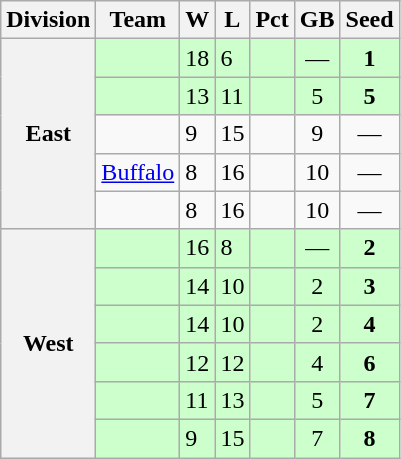<table class="wikitable sortable">
<tr>
<th scope="col">Division</th>
<th scope="col">Team</th>
<th scope="col">W</th>
<th scope="col">L</th>
<th scope="col">Pct</th>
<th scope="col">GB</th>
<th scope="col">Seed</th>
</tr>
<tr style="background: #ccffcc">
<th scope="row" rowspan="5">East</th>
<td></td>
<td>18</td>
<td>6</td>
<td></td>
<td style="text-align: center">—</td>
<td style="text-align: center"><strong>1</strong></td>
</tr>
<tr style="background: #ccffcc">
<td></td>
<td>13</td>
<td>11</td>
<td></td>
<td style="text-align: center">5</td>
<td style="text-align: center"><strong>5</strong></td>
</tr>
<tr>
<td></td>
<td>9</td>
<td>15</td>
<td></td>
<td style="text-align: center">9</td>
<td style="text-align: center">—</td>
</tr>
<tr>
<td><a href='#'>Buffalo</a></td>
<td>8</td>
<td>16</td>
<td></td>
<td style="text-align: center">10</td>
<td style="text-align: center">—</td>
</tr>
<tr>
<td></td>
<td>8</td>
<td>16</td>
<td></td>
<td style="text-align: center">10</td>
<td style="text-align: center">—</td>
</tr>
<tr style="background: #ccffcc">
<th scope="row" rowspan="6">West</th>
<td></td>
<td>16</td>
<td>8</td>
<td></td>
<td style="text-align: center">—</td>
<td style="text-align: center"><strong>2</strong></td>
</tr>
<tr style="background: #ccffcc">
<td></td>
<td>14</td>
<td>10</td>
<td></td>
<td style="text-align: center">2</td>
<td style="text-align: center"><strong>3</strong></td>
</tr>
<tr style="background: #ccffcc">
<td></td>
<td>14</td>
<td>10</td>
<td></td>
<td style="text-align: center">2</td>
<td style="text-align: center"><strong>4</strong></td>
</tr>
<tr style="background: #ccffcc">
<td></td>
<td>12</td>
<td>12</td>
<td></td>
<td style="text-align: center">4</td>
<td style="text-align: center"><strong>6</strong></td>
</tr>
<tr style="background: #ccffcc">
<td></td>
<td>11</td>
<td>13</td>
<td></td>
<td style="text-align: center">5</td>
<td style="text-align: center"><strong>7</strong></td>
</tr>
<tr style="background: #ccffcc">
<td></td>
<td>9</td>
<td>15</td>
<td></td>
<td style="text-align: center">7</td>
<td style="text-align: center"><strong>8</strong></td>
</tr>
</table>
